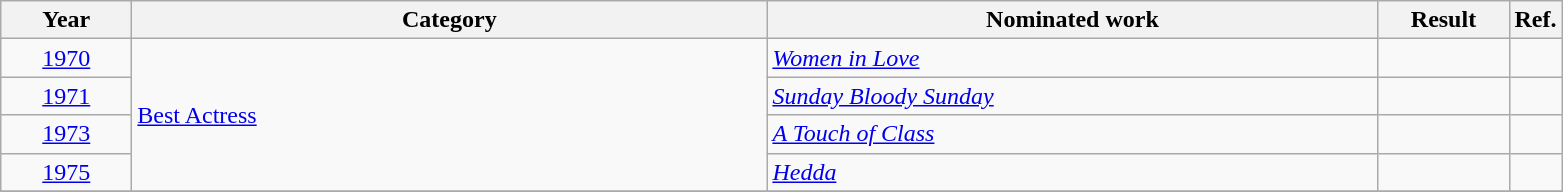<table class=wikitable>
<tr>
<th scope="col" style="width:5em;">Year</th>
<th scope="col" style="width:26em;">Category</th>
<th scope="col" style="width:25em;">Nominated work</th>
<th scope="col" style="width:5em;">Result</th>
<th>Ref.</th>
</tr>
<tr>
<td style="text-align:center;"><a href='#'>1970</a></td>
<td Rowspan=4><a href='#'>Best Actress</a></td>
<td><em><a href='#'>Women in Love</a></em></td>
<td></td>
<td></td>
</tr>
<tr>
<td style="text-align:center;"><a href='#'>1971</a></td>
<td><em><a href='#'>Sunday Bloody Sunday</a></em></td>
<td></td>
<td></td>
</tr>
<tr>
<td style="text-align:center;"><a href='#'>1973</a></td>
<td><em><a href='#'>A Touch of Class</a></em></td>
<td></td>
<td></td>
</tr>
<tr>
<td style="text-align:center;"><a href='#'>1975</a></td>
<td><em><a href='#'>Hedda</a></em></td>
<td></td>
<td></td>
</tr>
<tr>
</tr>
</table>
